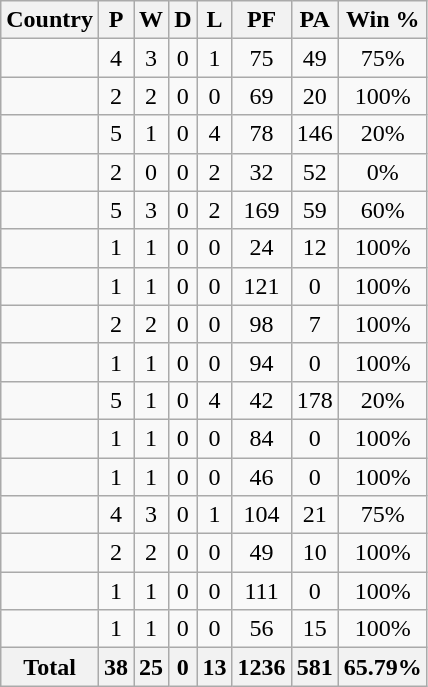<table class="wikitable sortable" style="text-align:center">
<tr>
<th>Country</th>
<th>P</th>
<th>W</th>
<th>D</th>
<th>L</th>
<th>PF</th>
<th>PA</th>
<th>Win %</th>
</tr>
<tr>
<td align="left"></td>
<td>4</td>
<td>3</td>
<td>0</td>
<td>1</td>
<td>75</td>
<td>49</td>
<td>75%</td>
</tr>
<tr>
<td align="left"></td>
<td>2</td>
<td>2</td>
<td>0</td>
<td>0</td>
<td>69</td>
<td>20</td>
<td>100%</td>
</tr>
<tr>
<td align="left"></td>
<td>5</td>
<td>1</td>
<td>0</td>
<td>4</td>
<td>78</td>
<td>146</td>
<td>20%</td>
</tr>
<tr>
<td align="left"></td>
<td>2</td>
<td>0</td>
<td>0</td>
<td>2</td>
<td>32</td>
<td>52</td>
<td>0%</td>
</tr>
<tr>
<td align="left"></td>
<td>5</td>
<td>3</td>
<td>0</td>
<td>2</td>
<td>169</td>
<td>59</td>
<td>60%</td>
</tr>
<tr>
<td align="left"></td>
<td>1</td>
<td>1</td>
<td>0</td>
<td>0</td>
<td>24</td>
<td>12</td>
<td>100%</td>
</tr>
<tr>
<td align="left"></td>
<td>1</td>
<td>1</td>
<td>0</td>
<td>0</td>
<td>121</td>
<td>0</td>
<td>100%</td>
</tr>
<tr>
<td align="left"></td>
<td>2</td>
<td>2</td>
<td>0</td>
<td>0</td>
<td>98</td>
<td>7</td>
<td>100%</td>
</tr>
<tr>
<td align="left"></td>
<td>1</td>
<td>1</td>
<td>0</td>
<td>0</td>
<td>94</td>
<td>0</td>
<td>100%</td>
</tr>
<tr>
<td align="left"></td>
<td>5</td>
<td>1</td>
<td>0</td>
<td>4</td>
<td>42</td>
<td>178</td>
<td>20%</td>
</tr>
<tr>
<td align="left"></td>
<td>1</td>
<td>1</td>
<td>0</td>
<td>0</td>
<td>84</td>
<td>0</td>
<td>100%</td>
</tr>
<tr>
<td align="left"></td>
<td>1</td>
<td>1</td>
<td>0</td>
<td>0</td>
<td>46</td>
<td>0</td>
<td>100%</td>
</tr>
<tr>
<td align="left"></td>
<td>4</td>
<td>3</td>
<td>0</td>
<td>1</td>
<td>104</td>
<td>21</td>
<td>75%</td>
</tr>
<tr>
<td align="left"></td>
<td>2</td>
<td>2</td>
<td>0</td>
<td>0</td>
<td>49</td>
<td>10</td>
<td>100%</td>
</tr>
<tr>
<td align="left"></td>
<td>1</td>
<td>1</td>
<td>0</td>
<td>0</td>
<td>111</td>
<td>0</td>
<td>100%</td>
</tr>
<tr>
<td align="left"></td>
<td>1</td>
<td>1</td>
<td>0</td>
<td>0</td>
<td>56</td>
<td>15</td>
<td>100%</td>
</tr>
<tr>
<th>Total</th>
<th>38</th>
<th>25</th>
<th>0</th>
<th>13</th>
<th>1236</th>
<th>581</th>
<th>65.79%</th>
</tr>
</table>
